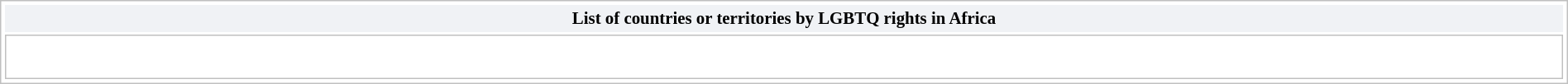<table class="collapsible collapsed" style="background-color: transparent; text-align: left; border: 1px solid silver; margin: 0.2em auto auto; width:100%; clear: both; padding: 1px;">
<tr>
<th style="background-color: #F0F2F5; font-size:87%; padding:0.2em 0.3em; text-align: center; "><span>List of countries or territories by LGBTQ rights in Africa</span></th>
</tr>
<tr>
<td style="border: solid 1px silver; padding: 8px; background-color: white;"><br><div></div></td>
</tr>
</table>
